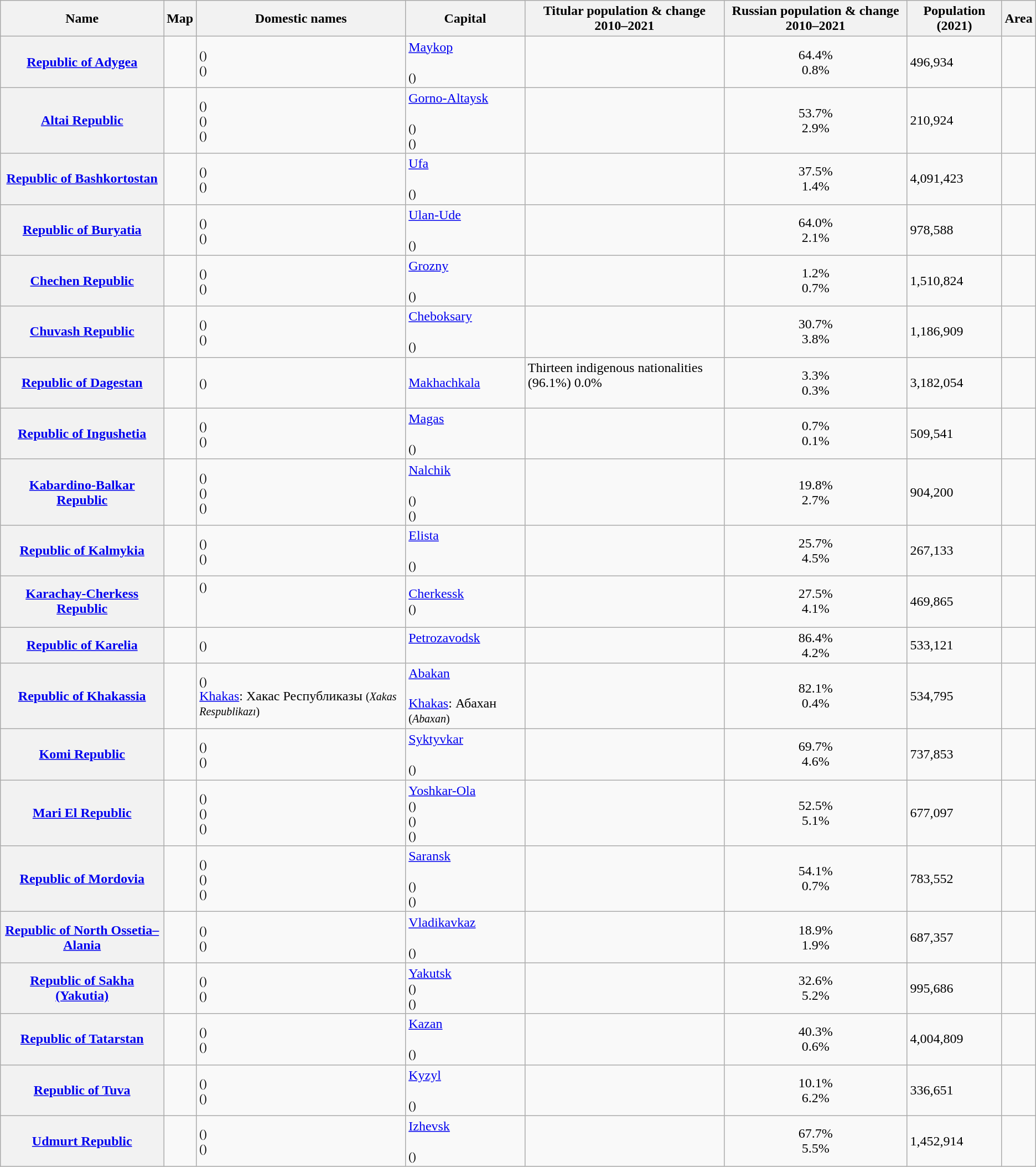<table class="wikitable sortable">
<tr>
<th scope="col">Name</th>
<th scope="col" class="unsortable">Map</th>
<th scope="col">Domestic names</th>
<th scope="col">Capital</th>
<th scope="col">Titular population & change 2010–2021</th>
<th scope="col">Russian population & change 2010–2021</th>
<th scope="col">Population (2021)<br></th>
<th scope="col">Area</th>
</tr>
<tr>
<th scope="row"><a href='#'>Republic of Adygea</a></th>
<td></td>
<td> <small>(<em></em>)</small> <br> <small>(<em></em>)</small></td>
<td><div><a href='#'>Maykop</a><br></div><br> <small>(<em></em>)</small></td>
<td data-sort-value="257"></td>
<td style="text-align:center;">64.4%<br>0.8%</td>
<td><div>496,934</div></td>
<td><div></div></td>
</tr>
<tr>
<th scope="row"><a href='#'>Altai Republic</a></th>
<td></td>
<td> <small>(<em></em>)</small><br> <small>(<em></em>)</small><br> <small> (<em></em>)</small></td>
<td><div><a href='#'>Gorno-Altaysk</a><br></div><br> <small>(<em></em>)</small> <br> <small>(<em></em>)</small></td>
<td data-sort-value="370"></td>
<td style="text-align:center;">53.7%<br>2.9%</td>
<td><div>210,924</div></td>
<td><div></div></td>
</tr>
<tr>
<th scope="row"><a href='#'>Republic of Bashkortostan</a></th>
<td></td>
<td> <small>(<em></em>)</small><br> <small>(<em></em>)</small></td>
<td><div><a href='#'>Ufa</a><br></div><br> <small>(<em></em>)</small></td>
<td data-sort-value="315"></td>
<td style="text-align:center;">37.5%<br>1.4%</td>
<td><div>4,091,423</div></td>
<td><div></div></td>
</tr>
<tr>
<th scope="row"><a href='#'>Republic of Buryatia</a></th>
<td></td>
<td> <small>(<em></em>)</small><br> <small>(<em></em>)</small></td>
<td><div><a href='#'>Ulan-Ude</a><br></div><br> <small>(<em></em>)</small></td>
<td data-sort-value="325"></td>
<td style="text-align:center;">64.0%<br>2.1%</td>
<td><div>978,588</div></td>
<td><div></div></td>
</tr>
<tr>
<th scope="row"><a href='#'>Chechen Republic</a></th>
<td></td>
<td> <small>(<em></em>)</small><br> <small>(<em></em>)</small></td>
<td><div><a href='#'>Grozny</a><br></div><br> <small>(<em></em>)</small></td>
<td data-sort-value="964"></td>
<td style="text-align:center;">1.2%<br>0.7%</td>
<td><div>1,510,824</div></td>
<td><div></div></td>
</tr>
<tr>
<th scope="row"><a href='#'>Chuvash Republic</a></th>
<td></td>
<td> <small>(<em></em>)</small><br> <small>(<em></em>)</small></td>
<td><div><a href='#'>Cheboksary</a><br></div><br> <small>(<em></em>)</small></td>
<td data-sort-value="577"></td>
<td style="text-align:center;">30.7%<br>3.8%</td>
<td><div>1,186,909</div></td>
<td><div></div></td>
</tr>
<tr>
<th scope="row"><a href='#'>Republic of Dagestan</a></th>
<td></td>
<td> <small>(<em></em>)</small><br></td>
<td><div><a href='#'>Makhachkala</a><br></div></td>
<td data-sort-value="961"><div>Thirteen indigenous nationalities (96.1%) 0.0%</div><br></td>
<td style="text-align:center;">3.3%<br>0.3%</td>
<td><div>3,182,054</div></td>
<td><div></div></td>
</tr>
<tr>
<th scope="row"><a href='#'>Republic of Ingushetia</a></th>
<td></td>
<td> <small>(<em></em>)</small><br> <small>(<em></em>)</small></td>
<td><div><a href='#'>Magas</a><br></div><br> <small>(<em></em>)</small></td>
<td data-sort-value="964"></td>
<td style="text-align:center;">0.7%<br>0.1%</td>
<td><div>509,541</div></td>
<td><div></div></td>
</tr>
<tr>
<th scope="row"><a href='#'>Kabardino-Balkar Republic</a></th>
<td></td>
<td> <small>(<em></em>)</small><br> <small>(<em></em>)</small><br> <small>(<em></em>)</small></td>
<td><div><a href='#'>Nalchik</a><br></div><br> <small>(<em></em>)</small><br> <small>(<em></em>)</small></td>
<td data-sort-value="571"></td>
<td style="text-align:center;">19.8%<br>2.7%</td>
<td><div>904,200</div></td>
<td><div></div></td>
</tr>
<tr>
<th scope="row"><a href='#'>Republic of Kalmykia</a></th>
<td></td>
<td> <small>(<em></em>)</small><br> <small>(<em></em>)</small></td>
<td><div><a href='#'>Elista</a><br></div><br> <small>(<em></em>)</small></td>
<td data-sort-value="625"></td>
<td style="text-align:center;">25.7%<br>4.5%</td>
<td><div>267,133</div></td>
<td><div></div></td>
</tr>
<tr>
<th scope="row"><a href='#'>Karachay-Cherkess Republic</a></th>
<td></td>
<td> <small>(<em></em>)</small><br><br><br></td>
<td><div><a href='#'>Cherkessk</a><br></div> <small>(<em></em>)</small><br></td>
<td data-sort-value="571"></td>
<td style="text-align:center;">27.5%<br>4.1%</td>
<td><div>469,865</div></td>
<td><div></div></td>
</tr>
<tr>
<th scope="row"><a href='#'>Republic of Karelia</a></th>
<td></td>
<td> <small>(<em></em>)</small><br></td>
<td><div><a href='#'>Petrozavodsk</a><br></div><br></td>
<td data-sort-value="055"></td>
<td style="text-align:center;">86.4%<br>4.2%</td>
<td><div>533,121</div></td>
<td><div></div></td>
</tr>
<tr>
<th scope="row"><a href='#'>Republic of Khakassia</a></th>
<td></td>
<td> <small>(<em></em>)</small><br><a href='#'>Khakas</a>: Хакас Республиказы <small>(<em>Xakas Respublikazı</em>)</small></td>
<td><div><a href='#'>Abakan</a><br></div><br><a href='#'>Khakas</a>: Абахан <small>(<em>Abaxan</em>)</small></td>
<td data-sort-value="127"></td>
<td style="text-align:center;">82.1%<br>0.4%</td>
<td><div>534,795</div></td>
<td><div></div></td>
</tr>
<tr>
<th scope="row"><a href='#'>Komi Republic</a></th>
<td></td>
<td> <small>(<em></em>)</small><br> <small>(<em></em>)</small></td>
<td><div><a href='#'>Syktyvkar</a><br></div><br> <small>(<em></em>)</small></td>
<td data-sort-value="223"></td>
<td style="text-align:center;">69.7%<br>4.6%</td>
<td><div>737,853</div></td>
<td><div></div></td>
</tr>
<tr>
<th scope="row"><a href='#'>Mari El Republic</a></th>
<td></td>
<td> <small>(<em></em>)</small><br> <small>(<em></em>)</small><br> <small>(<em></em>)</small></td>
<td><div><a href='#'>Yoshkar-Ola</a><br></div> <small>(<em></em>)</small><br> <small>(<em></em>)</small><br> <small>(<em></em>)</small></td>
<td data-sort-value="401"></td>
<td style="text-align:center;">52.5%<br>5.1%</td>
<td><div>677,097</div></td>
<td><div></div></td>
</tr>
<tr>
<th scope="row"><a href='#'>Republic of Mordovia</a></th>
<td></td>
<td> <small>(<em></em>)</small><br> <small>(<em></em>)</small><br> <small>(<em></em>)</small></td>
<td><div><a href='#'>Saransk</a><br></div><br> <small>(<em></em>)<br></small> <small>(<em></em>)</small></td>
<td data-sort-value="371"></td>
<td style="text-align:center;">54.1%<br>0.7%</td>
<td><div>783,552</div></td>
<td><div></div></td>
</tr>
<tr>
<th scope="row"><a href='#'>Republic of North Ossetia–Alania</a></th>
<td></td>
<td> <small>(<em></em>)</small><br> <small>(<em></em>)</small></td>
<td><div><a href='#'>Vladikavkaz</a><br></div><br> <small>(<em></em>)</small></td>
<td data-sort-value="681"></td>
<td style="text-align:center;">18.9%<br>1.9%</td>
<td><div>687,357</div></td>
<td><div></div></td>
</tr>
<tr>
<th scope="row"><a href='#'>Republic of Sakha (Yakutia)</a></th>
<td></td>
<td> <small>(<em></em>)</small><br> <small>(<em></em>)</small></td>
<td><div><a href='#'>Yakutsk</a><br></div> <small>(<em></em>)</small><br> <small>(<em></em>)</small></td>
<td data-sort-value="552"></td>
<td style="text-align:center;">32.6%<br>5.2%</td>
<td><div>995,686</div></td>
<td><div></div></td>
</tr>
<tr>
<th scope="row"><a href='#'>Republic of Tatarstan</a></th>
<td></td>
<td> <small>(<em></em>)</small><br> <small>(<em></em>)</small></td>
<td><div><a href='#'>Kazan</a><br></div><br> <small>(<em></em>)</small></td>
<td data-sort-value="536"></td>
<td style="text-align:center;">40.3%<br>0.6%</td>
<td><div>4,004,809</div></td>
<td><div></div></td>
</tr>
<tr>
<th scope="row"><a href='#'>Republic of Tuva</a></th>
<td></td>
<td> <small>(<em></em>)</small><br> <small>(<em></em>)</small></td>
<td><div><a href='#'>Kyzyl</a><br></div><br> <small>(<em></em>)</small></td>
<td data-sort-value="887"></td>
<td style="text-align:center;">10.1%<br>6.2%</td>
<td><div>336,651</div></td>
<td><div></div></td>
</tr>
<tr>
<th scope="row"><a href='#'>Udmurt Republic</a></th>
<td></td>
<td> <small>(<em></em>)</small><br> <small>(<em></em>)</small></td>
<td><div><a href='#'>Izhevsk</a><br></div><br> <small>(<em></em>)</small></td>
<td data-sort-value="206"></td>
<td style="text-align:center;">67.7%<br>5.5%</td>
<td><div>1,452,914</div></td>
<td><div></div></td>
</tr>
</table>
